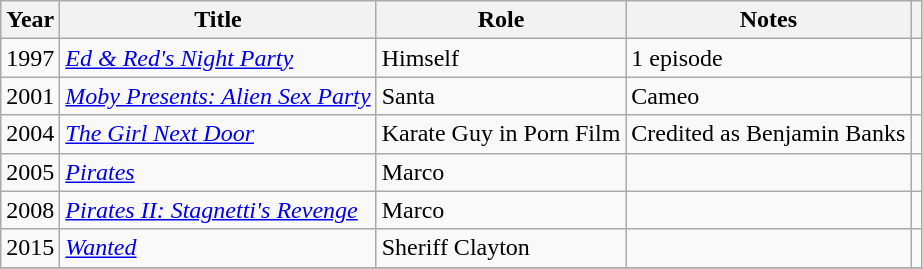<table class="wikitable plainrowheaders sortable">
<tr>
<th scope="col">Year</th>
<th scope="col">Title</th>
<th scope="col">Role</th>
<th scope="col" class="unsortable">Notes</th>
<th scope="col" class="unsortable"></th>
</tr>
<tr>
<td>1997</td>
<td><em><a href='#'>Ed & Red's Night Party</a></em></td>
<td>Himself</td>
<td>1 episode</td>
<td></td>
</tr>
<tr>
<td>2001</td>
<td><em><a href='#'>Moby Presents: Alien Sex Party</a></em></td>
<td>Santa</td>
<td>Cameo</td>
<td></td>
</tr>
<tr>
<td>2004</td>
<td><em><a href='#'>The Girl Next Door</a></em></td>
<td>Karate Guy in Porn Film</td>
<td>Credited as Benjamin Banks</td>
<td></td>
</tr>
<tr>
<td>2005</td>
<td><em><a href='#'>Pirates</a></em></td>
<td>Marco</td>
<td></td>
<td></td>
</tr>
<tr>
<td>2008</td>
<td><em><a href='#'>Pirates II: Stagnetti's Revenge</a></em></td>
<td>Marco</td>
<td></td>
<td></td>
</tr>
<tr>
<td>2015</td>
<td><em><a href='#'>Wanted</a></em></td>
<td>Sheriff Clayton</td>
<td></td>
<td></td>
</tr>
<tr>
</tr>
</table>
